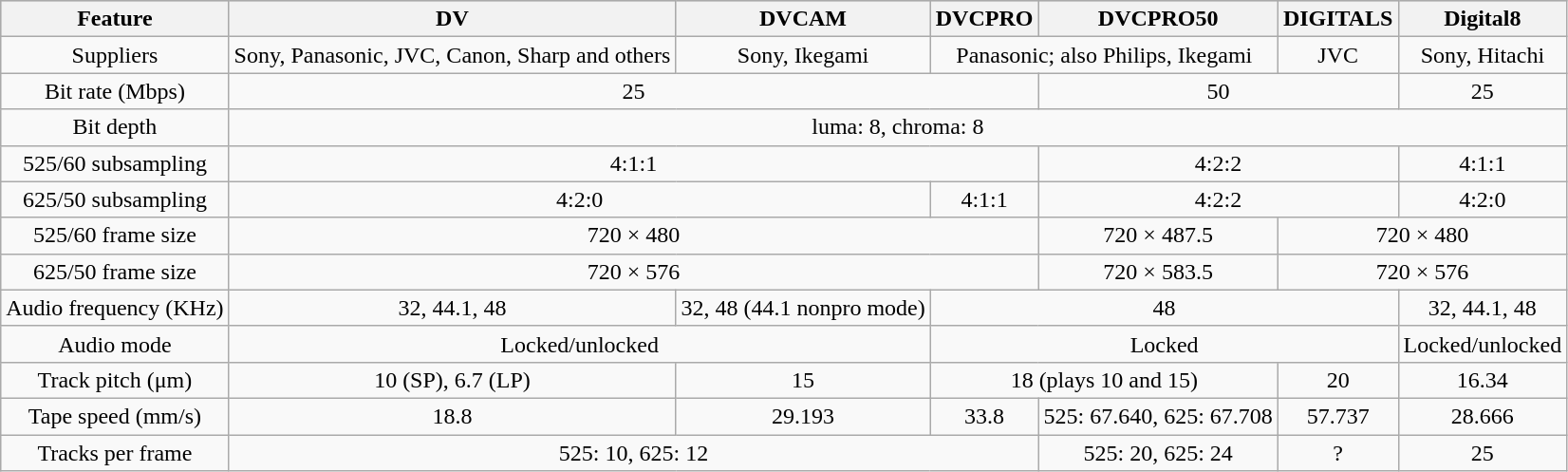<table class="wikitable" style="text-align: center;">
<tr style="background:#ccc;">
<th>Feature</th>
<th>DV</th>
<th>DVCAM</th>
<th>DVCPRO</th>
<th>DVCPRO50</th>
<th>DIGITALS</th>
<th>Digital8</th>
</tr>
<tr>
<td>Suppliers</td>
<td>Sony, Panasonic, JVC, Canon, Sharp and others</td>
<td>Sony, Ikegami</td>
<td colspan="2">Panasonic; also Philips, Ikegami</td>
<td>JVC</td>
<td>Sony, Hitachi</td>
</tr>
<tr>
<td>Bit rate (Mbps)</td>
<td colspan="3">25</td>
<td colspan="2">50</td>
<td>25</td>
</tr>
<tr>
<td>Bit depth</td>
<td colspan="6">luma: 8, chroma: 8</td>
</tr>
<tr>
<td>525/60 subsampling</td>
<td colspan="3">4:1:1</td>
<td colspan="2">4:2:2</td>
<td>4:1:1</td>
</tr>
<tr>
<td>625/50 subsampling</td>
<td colspan="2">4:2:0</td>
<td>4:1:1</td>
<td colspan="2">4:2:2</td>
<td>4:2:0</td>
</tr>
<tr>
<td>525/60 frame size</td>
<td colspan="3">720 × 480</td>
<td>720 × 487.5</td>
<td colspan="2">720 × 480</td>
</tr>
<tr>
<td>625/50 frame size</td>
<td colspan="3">720 × 576</td>
<td>720 × 583.5</td>
<td colspan="2">720 × 576</td>
</tr>
<tr>
<td>Audio frequency (KHz)</td>
<td>32, 44.1, 48</td>
<td>32, 48 (44.1 nonpro mode)</td>
<td colspan="3">48</td>
<td>32, 44.1, 48</td>
</tr>
<tr>
<td>Audio mode</td>
<td colspan="2">Locked/unlocked</td>
<td colspan="3">Locked</td>
<td>Locked/unlocked</td>
</tr>
<tr>
<td>Track pitch (μm)</td>
<td>10 (SP), 6.7 (LP)</td>
<td>15</td>
<td colspan="2">18 (plays 10 and 15)</td>
<td>20</td>
<td>16.34</td>
</tr>
<tr>
<td>Tape speed (mm/s)</td>
<td>18.8</td>
<td>29.193</td>
<td>33.8</td>
<td>525: 67.640, 625: 67.708</td>
<td>57.737</td>
<td>28.666</td>
</tr>
<tr>
<td>Tracks per frame</td>
<td colspan="3">525: 10, 625: 12</td>
<td>525: 20, 625: 24</td>
<td>?</td>
<td>25</td>
</tr>
</table>
